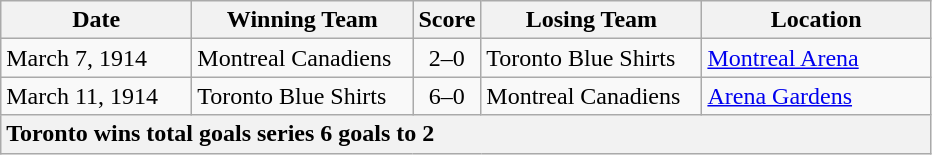<table class="wikitable">
<tr>
<th width="120">Date</th>
<th width="140">Winning Team</th>
<th width="5">Score</th>
<th width="140">Losing Team</th>
<th width="145">Location</th>
</tr>
<tr>
<td>March 7, 1914</td>
<td>Montreal Canadiens</td>
<td align="center">2–0</td>
<td>Toronto Blue Shirts</td>
<td><a href='#'>Montreal Arena</a></td>
</tr>
<tr>
<td>March 11, 1914</td>
<td>Toronto Blue Shirts</td>
<td align="center">6–0</td>
<td>Montreal Canadiens</td>
<td><a href='#'>Arena Gardens</a></td>
</tr>
<tr>
<th colspan="5" style="text-align:left;">Toronto wins total goals series 6 goals to 2</th>
</tr>
</table>
